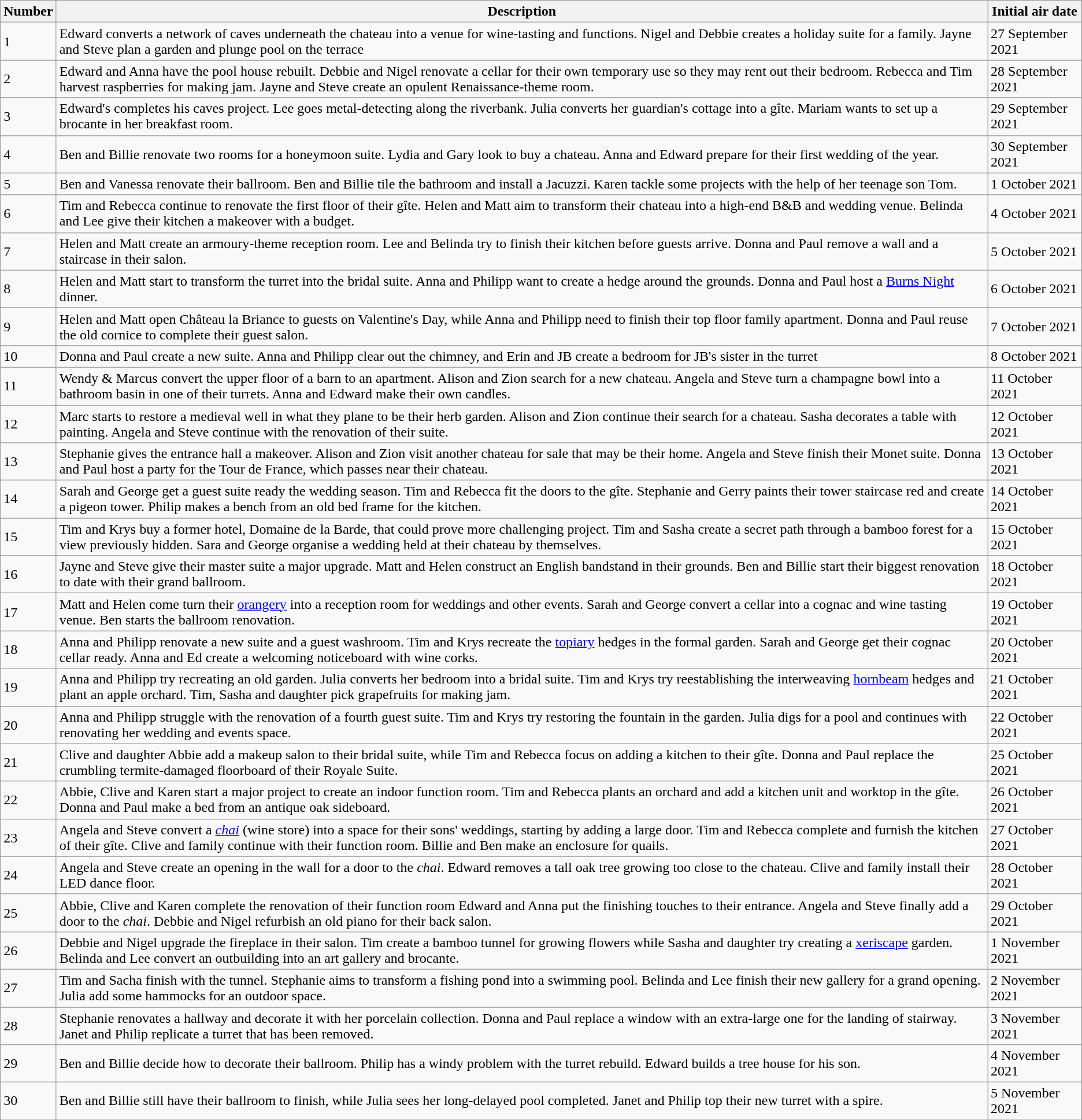<table class="wikitable">
<tr>
<th>Number</th>
<th>Description</th>
<th>Initial air date</th>
</tr>
<tr>
<td>1</td>
<td>Edward converts a network of caves underneath the chateau into a venue for wine-tasting and functions. Nigel and Debbie creates a holiday suite for a family. Jayne and Steve plan a garden and plunge pool on the terrace</td>
<td>27 September 2021</td>
</tr>
<tr>
<td>2</td>
<td>Edward and Anna have the pool house rebuilt. Debbie and Nigel renovate a cellar for their own temporary use so they may rent out their bedroom. Rebecca and Tim harvest raspberries for making jam. Jayne and Steve create an opulent Renaissance-theme room.</td>
<td>28 September 2021</td>
</tr>
<tr>
<td>3</td>
<td>Edward's completes his caves project. Lee goes metal-detecting along the riverbank. Julia converts her guardian's cottage into a gîte. Mariam wants to set up a brocante in her breakfast room.</td>
<td>29 September 2021</td>
</tr>
<tr>
<td>4</td>
<td>Ben and Billie renovate two rooms for a honeymoon suite. Lydia and Gary look to buy a chateau. Anna and Edward prepare for their first wedding of the year.</td>
<td>30 September 2021</td>
</tr>
<tr>
<td>5</td>
<td>Ben and Vanessa renovate their ballroom. Ben and Billie tile the bathroom and install a Jacuzzi. Karen tackle some projects with the help of her teenage son Tom.</td>
<td>1 October 2021</td>
</tr>
<tr>
<td>6</td>
<td>Tim and Rebecca continue to renovate the first floor of their gîte. Helen and Matt aim to transform their chateau into a high-end B&B and wedding venue. Belinda and Lee give their kitchen a makeover with a budget.</td>
<td>4 October 2021</td>
</tr>
<tr>
<td>7</td>
<td>Helen and Matt create an armoury-theme reception room. Lee and Belinda try to finish their kitchen before guests arrive. Donna and Paul remove a wall and a staircase in their salon.</td>
<td>5 October 2021</td>
</tr>
<tr>
<td>8</td>
<td>Helen and Matt start to transform the turret into the bridal suite. Anna and Philipp want to create a hedge around the grounds. Donna and Paul host a <a href='#'>Burns Night</a> dinner.</td>
<td>6 October 2021</td>
</tr>
<tr>
<td>9</td>
<td>Helen and Matt open Château la Briance to guests on Valentine's Day, while Anna and Philipp need to finish their top floor family apartment. Donna and Paul reuse the old cornice to complete their guest salon.</td>
<td>7 October 2021</td>
</tr>
<tr>
<td>10</td>
<td>Donna and Paul create a new suite. Anna and Philipp clear out the chimney, and Erin and JB create a bedroom for JB's sister in the turret</td>
<td>8 October 2021</td>
</tr>
<tr>
<td>11</td>
<td>Wendy & Marcus convert the upper floor of a barn to an apartment. Alison and Zion search for a new chateau. Angela and Steve turn a champagne bowl into a bathroom basin in one of their turrets. Anna and Edward make their own candles.</td>
<td>11 October 2021</td>
</tr>
<tr>
<td>12</td>
<td>Marc starts to restore a medieval well in what they plane to be their herb garden. Alison and Zion continue their search for a chateau. Sasha decorates a table with painting. Angela and Steve continue with the renovation of their suite.</td>
<td>12 October 2021</td>
</tr>
<tr>
<td>13</td>
<td>Stephanie gives the entrance hall a makeover. Alison and Zion visit another chateau for sale that may be their home. Angela and Steve finish their Monet suite. Donna and Paul host a party for the Tour de France, which passes near their chateau.</td>
<td>13 October 2021</td>
</tr>
<tr>
<td>14</td>
<td>Sarah and George get a guest suite ready the wedding season. Tim and Rebecca fit the doors to the gîte. Stephanie and Gerry paints their tower staircase red and create a pigeon tower. Philip makes a bench from an old bed frame for the kitchen.</td>
<td>14 October 2021</td>
</tr>
<tr>
<td>15</td>
<td>Tim and Krys buy a former hotel, Domaine de la Barde, that could prove more challenging project. Tim and Sasha create a secret path through a bamboo forest for a view previously hidden. Sara and George organise a wedding held at their chateau by themselves.</td>
<td>15 October 2021</td>
</tr>
<tr>
<td>16</td>
<td>Jayne and Steve give their master suite a major upgrade. Matt and Helen construct an English bandstand in their grounds. Ben and Billie start their biggest renovation to date with their grand ballroom.</td>
<td>18 October 2021</td>
</tr>
<tr>
<td>17</td>
<td>Matt and Helen come turn their <a href='#'>orangery</a> into a reception room for weddings and other events. Sarah and George convert a cellar into a cognac and wine tasting venue. Ben starts the ballroom renovation.</td>
<td>19 October 2021</td>
</tr>
<tr>
<td>18</td>
<td>Anna and Philipp renovate a new suite and a guest washroom.  Tim and Krys recreate the <a href='#'>topiary</a> hedges in the formal garden. Sarah and George get their cognac cellar ready. Anna and Ed create a welcoming noticeboard with wine corks.</td>
<td>20 October 2021</td>
</tr>
<tr>
<td>19</td>
<td>Anna and Philipp try recreating an old garden. Julia converts her bedroom into a bridal suite. Tim and Krys try reestablishing the interweaving <a href='#'>hornbeam</a> hedges and plant an apple orchard. Tim, Sasha and daughter pick grapefruits for making jam.</td>
<td>21 October 2021</td>
</tr>
<tr>
<td>20</td>
<td>Anna and Philipp struggle with the renovation of a fourth guest suite. Tim and Krys try restoring the fountain in the garden. Julia digs for a pool and continues with renovating her wedding and events space.</td>
<td>22 October 2021</td>
</tr>
<tr>
<td>21</td>
<td>Clive and daughter Abbie add a makeup salon to their bridal suite, while Tim and Rebecca focus on adding a kitchen to their gîte. Donna and Paul replace the crumbling termite-damaged floorboard of their Royale Suite.</td>
<td>25 October 2021</td>
</tr>
<tr>
<td>22</td>
<td>Abbie, Clive and Karen start a major project to create an indoor function room. Tim and Rebecca plants an orchard and add a kitchen unit and worktop in the gîte. Donna and Paul make a bed from an antique oak sideboard.</td>
<td>26 October 2021</td>
</tr>
<tr>
<td>23</td>
<td>Angela and Steve convert a <em><a href='#'>chai</a></em> (wine store) into a space for their sons' weddings, starting by adding a large door. Tim and Rebecca complete and furnish the kitchen of their gîte. Clive and family continue with their function room. Billie and Ben make an enclosure for quails.</td>
<td>27 October 2021</td>
</tr>
<tr>
<td>24</td>
<td>Angela and Steve create an opening in the wall for a door to the <em>chai</em>. Edward removes a tall oak tree growing too close to the chateau. Clive and family install their LED dance floor.</td>
<td>28 October 2021</td>
</tr>
<tr>
<td>25</td>
<td>Abbie, Clive and Karen complete the renovation of their function room  Edward and Anna put the finishing touches to their entrance. Angela and Steve finally add a door to the <em>chai</em>. Debbie and Nigel refurbish an old piano for their back salon.</td>
<td>29 October 2021</td>
</tr>
<tr>
<td>26</td>
<td>Debbie and Nigel upgrade the fireplace in their salon. Tim create a bamboo tunnel for growing flowers while Sasha and daughter try creating a <a href='#'>xeriscape</a> garden. Belinda and Lee convert an outbuilding into an art gallery and brocante.</td>
<td>1 November 2021</td>
</tr>
<tr>
<td>27</td>
<td>Tim and Sacha finish with the tunnel. Stephanie aims to transform a fishing pond into a swimming pool.  Belinda and Lee finish their new gallery for a grand opening. Julia add some hammocks for an outdoor space.</td>
<td>2 November 2021</td>
</tr>
<tr>
<td>28</td>
<td>Stephanie renovates a hallway and decorate it with her porcelain collection. Donna and Paul replace a window with an extra-large one for the landing of stairway. Janet and Philip replicate a turret that has been removed.</td>
<td>3 November 2021</td>
</tr>
<tr>
<td>29</td>
<td>Ben and Billie decide how to decorate their ballroom. Philip has a windy problem with the turret rebuild. Edward builds a tree house for his son.</td>
<td>4 November 2021</td>
</tr>
<tr>
<td>30</td>
<td>Ben and Billie still have their ballroom to finish, while Julia sees her long-delayed pool completed. Janet and Philip top their new turret with a spire.</td>
<td>5 November 2021</td>
</tr>
<tr>
</tr>
</table>
